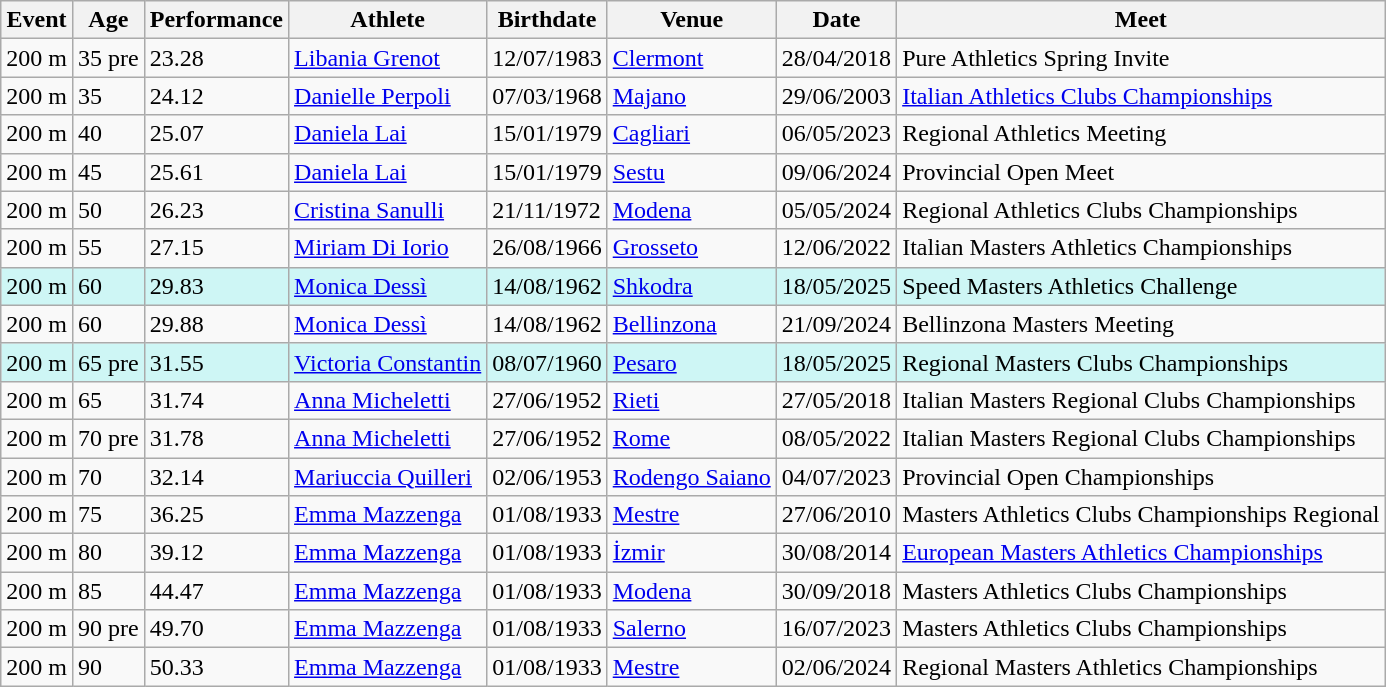<table class="wikitable" width= style="font-size:90%; text-align:center">
<tr>
<th>Event</th>
<th>Age</th>
<th>Performance</th>
<th>Athlete</th>
<th>Birthdate</th>
<th>Venue</th>
<th>Date</th>
<th>Meet</th>
</tr>
<tr>
<td>200 m</td>
<td>35 pre</td>
<td>23.28 </td>
<td align=left><a href='#'>Libania Grenot</a></td>
<td>12/07/1983</td>
<td align=left><a href='#'>Clermont</a></td>
<td>28/04/2018</td>
<td>Pure Athletics Spring Invite</td>
</tr>
<tr>
<td>200 m</td>
<td>35</td>
<td>24.12 </td>
<td align=left><a href='#'>Danielle Perpoli</a></td>
<td>07/03/1968</td>
<td align=left><a href='#'>Majano</a></td>
<td>29/06/2003</td>
<td><a href='#'>Italian Athletics Clubs Championships</a></td>
</tr>
<tr>
<td>200 m</td>
<td>40</td>
<td>25.07 </td>
<td align=left><a href='#'>Daniela Lai</a></td>
<td>15/01/1979</td>
<td align=left><a href='#'>Cagliari</a></td>
<td>06/05/2023</td>
<td>Regional Athletics Meeting</td>
</tr>
<tr>
<td>200 m</td>
<td>45</td>
<td>25.61 </td>
<td align=left><a href='#'>Daniela Lai</a></td>
<td>15/01/1979</td>
<td align=left><a href='#'>Sestu</a></td>
<td>09/06/2024</td>
<td>Provincial Open Meet</td>
</tr>
<tr>
<td>200 m</td>
<td>50</td>
<td>26.23 </td>
<td align=left><a href='#'>Cristina Sanulli</a></td>
<td>21/11/1972</td>
<td align=left><a href='#'>Modena</a></td>
<td>05/05/2024</td>
<td>Regional Athletics Clubs Championships</td>
</tr>
<tr>
<td>200 m</td>
<td>55</td>
<td>27.15 </td>
<td align=left><a href='#'>Miriam Di Iorio</a></td>
<td>26/08/1966</td>
<td align=left><a href='#'>Grosseto</a></td>
<td>12/06/2022</td>
<td>Italian Masters Athletics Championships</td>
</tr>
<tr style="background:#cef6f5;">
<td>200 m</td>
<td>60</td>
<td>29.83 </td>
<td align=left><a href='#'>Monica Dessì</a></td>
<td>14/08/1962</td>
<td align=left><a href='#'>Shkodra</a></td>
<td>18/05/2025</td>
<td>Speed Masters Athletics Challenge</td>
</tr>
<tr>
<td>200 m</td>
<td>60</td>
<td>29.88 </td>
<td align=left><a href='#'>Monica Dessì</a></td>
<td>14/08/1962</td>
<td align=left><a href='#'>Bellinzona</a></td>
<td>21/09/2024</td>
<td>Bellinzona Masters Meeting</td>
</tr>
<tr style="background:#cef6f5;">
<td>200 m</td>
<td>65 pre</td>
<td>31.55 </td>
<td align=left><a href='#'>Victoria Constantin</a></td>
<td>08/07/1960</td>
<td align=left><a href='#'>Pesaro</a></td>
<td>18/05/2025</td>
<td>Regional Masters Clubs Championships</td>
</tr>
<tr>
<td>200 m</td>
<td>65</td>
<td>31.74 </td>
<td align=left><a href='#'>Anna Micheletti</a></td>
<td>27/06/1952</td>
<td align=left><a href='#'>Rieti</a></td>
<td>27/05/2018</td>
<td>Italian Masters Regional Clubs Championships</td>
</tr>
<tr>
<td>200 m</td>
<td>70 pre</td>
<td>31.78 </td>
<td align=left><a href='#'>Anna Micheletti</a></td>
<td>27/06/1952</td>
<td align=left><a href='#'>Rome</a></td>
<td>08/05/2022</td>
<td>Italian Masters Regional Clubs Championships</td>
</tr>
<tr>
<td>200 m</td>
<td>70</td>
<td>32.14 </td>
<td align=left><a href='#'>Mariuccia Quilleri</a></td>
<td>02/06/1953</td>
<td align=left><a href='#'>Rodengo Saiano</a></td>
<td>04/07/2023</td>
<td>Provincial Open  Championships</td>
</tr>
<tr>
<td>200 m</td>
<td>75</td>
<td>36.25 </td>
<td align=left><a href='#'>Emma Mazzenga</a></td>
<td>01/08/1933</td>
<td align=left><a href='#'>Mestre</a></td>
<td>27/06/2010</td>
<td>Masters Athletics Clubs Championships Regional</td>
</tr>
<tr>
<td>200 m</td>
<td>80</td>
<td>39.12 </td>
<td align=left><a href='#'>Emma Mazzenga</a></td>
<td>01/08/1933</td>
<td align=left><a href='#'>İzmir</a></td>
<td>30/08/2014</td>
<td><a href='#'>European Masters Athletics Championships</a></td>
</tr>
<tr>
<td>200 m</td>
<td>85</td>
<td>44.47 </td>
<td align=left><a href='#'>Emma Mazzenga</a></td>
<td>01/08/1933</td>
<td align=left><a href='#'>Modena</a></td>
<td>30/09/2018</td>
<td>Masters Athletics Clubs Championships</td>
</tr>
<tr>
<td>200 m</td>
<td>90 pre</td>
<td>49.70 </td>
<td align=left><a href='#'>Emma Mazzenga</a></td>
<td>01/08/1933</td>
<td align=left><a href='#'>Salerno</a></td>
<td>16/07/2023</td>
<td>Masters Athletics Clubs Championships</td>
</tr>
<tr>
<td>200 m</td>
<td>90</td>
<td>50.33 </td>
<td align=left><a href='#'>Emma Mazzenga</a></td>
<td>01/08/1933</td>
<td align=left><a href='#'>Mestre</a></td>
<td>02/06/2024</td>
<td>Regional Masters Athletics Championships</td>
</tr>
</table>
